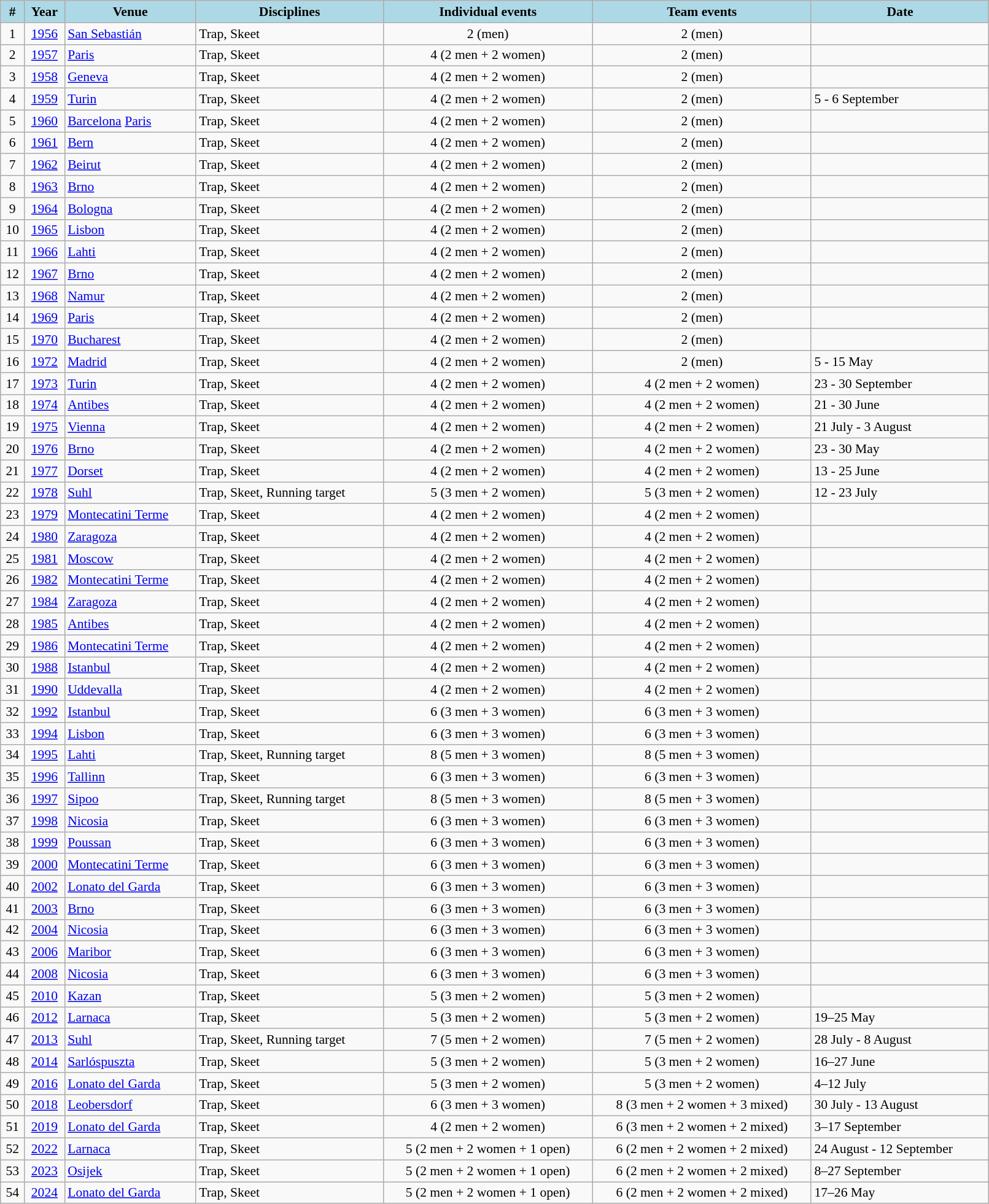<table class="wikitable" width=85% style="font-size:90%; text-align:left;">
<tr>
<th style="background-color:lightblue;">#</th>
<th style="background-color:lightblue;">Year</th>
<th style="background-color:lightblue;">Venue</th>
<th style="background-color:lightblue;">Disciplines</th>
<th style="background-color:lightblue;">Individual events</th>
<th style="background-color:lightblue;">Team events</th>
<th style="background-color:lightblue;">Date</th>
</tr>
<tr>
<td align=center>1</td>
<td align=center><a href='#'>1956</a></td>
<td> <a href='#'>San Sebastián</a></td>
<td>Trap, Skeet</td>
<td align=center>2 (men)</td>
<td align=center>2 (men)</td>
<td></td>
</tr>
<tr>
<td align=center>2</td>
<td align=center><a href='#'>1957</a></td>
<td> <a href='#'>Paris</a></td>
<td>Trap, Skeet</td>
<td align=center>4 (2 men + 2 women)</td>
<td align=center>2 (men)</td>
<td></td>
</tr>
<tr>
<td align=center>3</td>
<td align=center><a href='#'>1958</a></td>
<td> <a href='#'>Geneva</a></td>
<td>Trap, Skeet</td>
<td align=center>4 (2 men + 2 women)</td>
<td align=center>2 (men)</td>
<td></td>
</tr>
<tr>
<td align=center>4</td>
<td align=center><a href='#'>1959</a></td>
<td> <a href='#'>Turin</a></td>
<td>Trap, Skeet</td>
<td align=center>4 (2 men + 2 women)</td>
<td align=center>2 (men)</td>
<td>5 - 6 September</td>
</tr>
<tr>
<td align=center>5</td>
<td align=center><a href='#'>1960</a></td>
<td> <a href='#'>Barcelona</a>  <a href='#'>Paris</a></td>
<td>Trap, Skeet</td>
<td align=center>4 (2 men + 2 women)</td>
<td align=center>2 (men)</td>
<td></td>
</tr>
<tr>
<td align=center>6</td>
<td align=center><a href='#'>1961</a></td>
<td> <a href='#'>Bern</a></td>
<td>Trap, Skeet</td>
<td align=center>4 (2 men + 2 women)</td>
<td align=center>2 (men)</td>
<td></td>
</tr>
<tr>
<td align=center>7</td>
<td align=center><a href='#'>1962</a></td>
<td> <a href='#'>Beirut</a></td>
<td>Trap, Skeet</td>
<td align=center>4 (2 men + 2 women)</td>
<td align=center>2 (men)</td>
<td></td>
</tr>
<tr>
<td align=center>8</td>
<td align=center><a href='#'>1963</a></td>
<td> <a href='#'>Brno</a></td>
<td>Trap, Skeet</td>
<td align=center>4 (2 men + 2 women)</td>
<td align=center>2 (men)</td>
<td></td>
</tr>
<tr>
<td align=center>9</td>
<td align=center><a href='#'>1964</a></td>
<td> <a href='#'>Bologna</a></td>
<td>Trap, Skeet</td>
<td align=center>4 (2 men + 2 women)</td>
<td align=center>2 (men)</td>
<td></td>
</tr>
<tr>
<td align=center>10</td>
<td align=center><a href='#'>1965</a></td>
<td> <a href='#'>Lisbon</a></td>
<td>Trap, Skeet</td>
<td align=center>4 (2 men + 2 women)</td>
<td align=center>2 (men)</td>
<td></td>
</tr>
<tr>
<td align=center>11</td>
<td align=center><a href='#'>1966</a></td>
<td> <a href='#'>Lahti</a></td>
<td>Trap, Skeet</td>
<td align=center>4 (2 men + 2 women)</td>
<td align=center>2 (men)</td>
<td></td>
</tr>
<tr>
<td align=center>12</td>
<td align=center><a href='#'>1967</a></td>
<td> <a href='#'>Brno</a></td>
<td>Trap, Skeet</td>
<td align=center>4 (2 men + 2 women)</td>
<td align=center>2 (men)</td>
<td></td>
</tr>
<tr>
<td align=center>13</td>
<td align=center><a href='#'>1968</a></td>
<td> <a href='#'>Namur</a></td>
<td>Trap, Skeet</td>
<td align=center>4 (2 men + 2 women)</td>
<td align=center>2 (men)</td>
<td></td>
</tr>
<tr>
<td align=center>14</td>
<td align=center><a href='#'>1969</a></td>
<td> <a href='#'>Paris</a></td>
<td>Trap, Skeet</td>
<td align=center>4 (2 men + 2 women)</td>
<td align=center>2 (men)</td>
<td></td>
</tr>
<tr>
<td align=center>15</td>
<td align=center><a href='#'>1970</a></td>
<td> <a href='#'>Bucharest</a></td>
<td>Trap, Skeet</td>
<td align=center>4 (2 men + 2 women)</td>
<td align=center>2 (men)</td>
<td></td>
</tr>
<tr>
<td align=center>16</td>
<td align=center><a href='#'>1972</a></td>
<td> <a href='#'>Madrid</a></td>
<td>Trap, Skeet</td>
<td align=center>4 (2 men + 2 women)</td>
<td align=center>2 (men)</td>
<td>5 - 15 May</td>
</tr>
<tr>
<td align=center>17</td>
<td align=center><a href='#'>1973</a></td>
<td> <a href='#'>Turin</a></td>
<td>Trap, Skeet</td>
<td align=center>4 (2 men + 2 women)</td>
<td align=center>4 (2 men + 2 women)</td>
<td>23 - 30 September</td>
</tr>
<tr>
<td align=center>18</td>
<td align=center><a href='#'>1974</a></td>
<td> <a href='#'>Antibes</a></td>
<td>Trap, Skeet</td>
<td align=center>4 (2 men + 2 women)</td>
<td align=center>4 (2 men + 2 women)</td>
<td>21 - 30 June</td>
</tr>
<tr>
<td align=center>19</td>
<td align=center><a href='#'>1975</a></td>
<td> <a href='#'>Vienna</a></td>
<td>Trap, Skeet</td>
<td align=center>4 (2 men + 2 women)</td>
<td align=center>4 (2 men + 2 women)</td>
<td>21 July - 3 August</td>
</tr>
<tr>
<td align=center>20</td>
<td align=center><a href='#'>1976</a></td>
<td> <a href='#'>Brno</a></td>
<td>Trap, Skeet</td>
<td align=center>4 (2 men + 2 women)</td>
<td align=center>4 (2 men + 2 women)</td>
<td>23 - 30 May</td>
</tr>
<tr>
<td align=center>21</td>
<td align=center><a href='#'>1977</a></td>
<td> <a href='#'>Dorset</a></td>
<td>Trap, Skeet</td>
<td align=center>4 (2 men + 2 women)</td>
<td align=center>4 (2 men + 2 women)</td>
<td>13 - 25 June</td>
</tr>
<tr>
<td align=center>22</td>
<td align=center><a href='#'>1978</a></td>
<td> <a href='#'>Suhl</a></td>
<td>Trap, Skeet, Running target</td>
<td align=center>5 (3 men + 2 women)</td>
<td align=center>5 (3 men + 2 women)</td>
<td>12 - 23 July</td>
</tr>
<tr>
<td align=center>23</td>
<td align=center><a href='#'>1979</a></td>
<td> <a href='#'>Montecatini Terme</a></td>
<td>Trap, Skeet</td>
<td align=center>4 (2 men + 2 women)</td>
<td align=center>4 (2 men + 2 women)</td>
<td></td>
</tr>
<tr>
<td align=center>24</td>
<td align=center><a href='#'>1980</a></td>
<td> <a href='#'>Zaragoza</a></td>
<td>Trap, Skeet</td>
<td align=center>4 (2 men + 2 women)</td>
<td align=center>4 (2 men + 2 women)</td>
<td></td>
</tr>
<tr>
<td align=center>25</td>
<td align=center><a href='#'>1981</a></td>
<td> <a href='#'>Moscow</a></td>
<td>Trap, Skeet</td>
<td align=center>4 (2 men + 2 women)</td>
<td align=center>4 (2 men + 2 women)</td>
<td></td>
</tr>
<tr>
<td align=center>26</td>
<td align=center><a href='#'>1982</a></td>
<td> <a href='#'>Montecatini Terme</a></td>
<td>Trap, Skeet</td>
<td align=center>4 (2 men + 2 women)</td>
<td align=center>4 (2 men + 2 women)</td>
<td></td>
</tr>
<tr>
<td align=center>27</td>
<td align=center><a href='#'>1984</a></td>
<td> <a href='#'>Zaragoza</a></td>
<td>Trap, Skeet</td>
<td align=center>4 (2 men + 2 women)</td>
<td align=center>4 (2 men + 2 women)</td>
<td></td>
</tr>
<tr>
<td align=center>28</td>
<td align=center><a href='#'>1985</a></td>
<td> <a href='#'>Antibes</a></td>
<td>Trap, Skeet</td>
<td align=center>4 (2 men + 2 women)</td>
<td align=center>4 (2 men + 2 women)</td>
<td></td>
</tr>
<tr>
<td align=center>29</td>
<td align=center><a href='#'>1986</a></td>
<td> <a href='#'>Montecatini Terme</a></td>
<td>Trap, Skeet</td>
<td align=center>4 (2 men + 2 women)</td>
<td align=center>4 (2 men + 2 women)</td>
<td></td>
</tr>
<tr>
<td align=center>30</td>
<td align=center><a href='#'>1988</a></td>
<td> <a href='#'>Istanbul</a></td>
<td>Trap, Skeet</td>
<td align=center>4 (2 men + 2 women)</td>
<td align=center>4 (2 men + 2 women)</td>
<td></td>
</tr>
<tr>
<td align=center>31</td>
<td align=center><a href='#'>1990</a></td>
<td> <a href='#'>Uddevalla</a></td>
<td>Trap, Skeet</td>
<td align=center>4 (2 men + 2 women)</td>
<td align=center>4 (2 men + 2 women)</td>
<td></td>
</tr>
<tr>
<td align=center>32</td>
<td align=center><a href='#'>1992</a></td>
<td> <a href='#'>Istanbul</a></td>
<td>Trap, Skeet</td>
<td align=center>6 (3 men + 3 women)</td>
<td align=center>6 (3 men + 3 women)</td>
<td></td>
</tr>
<tr>
<td align=center>33</td>
<td align=center><a href='#'>1994</a></td>
<td> <a href='#'>Lisbon</a></td>
<td>Trap, Skeet</td>
<td align=center>6 (3 men + 3 women)</td>
<td align=center>6 (3 men + 3 women)</td>
<td></td>
</tr>
<tr>
<td align=center>34</td>
<td align=center><a href='#'>1995</a></td>
<td> <a href='#'>Lahti</a></td>
<td>Trap, Skeet, Running target</td>
<td align=center>8 (5 men + 3 women)</td>
<td align=center>8 (5 men + 3 women)</td>
<td></td>
</tr>
<tr>
<td align=center>35</td>
<td align=center><a href='#'>1996</a></td>
<td> <a href='#'>Tallinn</a></td>
<td>Trap, Skeet</td>
<td align=center>6 (3 men + 3 women)</td>
<td align=center>6 (3 men + 3 women)</td>
<td></td>
</tr>
<tr>
<td align=center>36</td>
<td align=center><a href='#'>1997</a></td>
<td> <a href='#'>Sipoo</a></td>
<td>Trap, Skeet, Running target</td>
<td align=center>8 (5 men + 3 women)</td>
<td align=center>8 (5 men + 3 women)</td>
<td></td>
</tr>
<tr>
<td align=center>37</td>
<td align=center><a href='#'>1998</a></td>
<td> <a href='#'>Nicosia</a></td>
<td>Trap, Skeet</td>
<td align=center>6 (3 men + 3 women)</td>
<td align=center>6 (3 men + 3 women)</td>
<td></td>
</tr>
<tr>
<td align=center>38</td>
<td align=center><a href='#'>1999</a></td>
<td> <a href='#'>Poussan</a></td>
<td>Trap, Skeet</td>
<td align=center>6 (3 men + 3 women)</td>
<td align=center>6 (3 men + 3 women)</td>
<td></td>
</tr>
<tr>
<td align=center>39</td>
<td align=center><a href='#'>2000</a></td>
<td> <a href='#'>Montecatini Terme</a></td>
<td>Trap, Skeet</td>
<td align=center>6 (3 men + 3 women)</td>
<td align=center>6 (3 men + 3 women)</td>
<td></td>
</tr>
<tr>
<td align=center>40</td>
<td align=center><a href='#'>2002</a></td>
<td> <a href='#'>Lonato del Garda</a></td>
<td>Trap, Skeet</td>
<td align=center>6 (3 men + 3 women)</td>
<td align=center>6 (3 men + 3 women)</td>
<td></td>
</tr>
<tr>
<td align=center>41</td>
<td align=center><a href='#'>2003</a></td>
<td> <a href='#'>Brno</a></td>
<td>Trap, Skeet</td>
<td align=center>6 (3 men + 3 women)</td>
<td align=center>6 (3 men + 3 women)</td>
<td></td>
</tr>
<tr>
<td align=center>42</td>
<td align=center><a href='#'>2004</a></td>
<td> <a href='#'>Nicosia</a></td>
<td>Trap, Skeet</td>
<td align=center>6 (3 men + 3 women)</td>
<td align=center>6 (3 men + 3 women)</td>
<td></td>
</tr>
<tr>
<td align=center>43</td>
<td align=center><a href='#'>2006</a></td>
<td> <a href='#'>Maribor</a></td>
<td>Trap, Skeet</td>
<td align=center>6 (3 men + 3 women)</td>
<td align=center>6 (3 men + 3 women)</td>
<td></td>
</tr>
<tr>
<td align=center>44</td>
<td align=center><a href='#'>2008</a></td>
<td> <a href='#'>Nicosia</a></td>
<td>Trap, Skeet</td>
<td align=center>6 (3 men + 3 women)</td>
<td align=center>6 (3 men + 3 women)</td>
<td></td>
</tr>
<tr>
<td align=center>45</td>
<td align=center><a href='#'>2010</a></td>
<td> <a href='#'>Kazan</a></td>
<td>Trap, Skeet</td>
<td align=center>5 (3 men + 2 women)</td>
<td align=center>5 (3 men + 2 women)</td>
<td></td>
</tr>
<tr>
<td align=center>46</td>
<td align=center><a href='#'>2012</a></td>
<td> <a href='#'>Larnaca</a></td>
<td>Trap, Skeet</td>
<td align=center>5 (3 men + 2 women)</td>
<td align=center>5 (3 men + 2 women)</td>
<td>19–25 May</td>
</tr>
<tr>
<td align=center>47</td>
<td align=center><a href='#'>2013</a></td>
<td> <a href='#'>Suhl</a></td>
<td>Trap, Skeet, Running target</td>
<td align=center>7 (5 men + 2 women)</td>
<td align=center>7 (5 men + 2 women)</td>
<td>28 July - 8 August</td>
</tr>
<tr>
<td align=center>48</td>
<td align=center><a href='#'>2014</a></td>
<td> <a href='#'>Sarlóspuszta</a></td>
<td>Trap, Skeet</td>
<td align=center>5 (3 men + 2 women)</td>
<td align=center>5 (3 men + 2 women)</td>
<td>16–27 June</td>
</tr>
<tr>
<td align=center>49</td>
<td align=center><a href='#'>2016</a></td>
<td> <a href='#'>Lonato del Garda</a></td>
<td>Trap, Skeet</td>
<td align=center>5 (3 men + 2 women)</td>
<td align=center>5 (3 men + 2 women)</td>
<td>4–12 July</td>
</tr>
<tr>
<td align=center>50</td>
<td align=center><a href='#'>2018</a></td>
<td> <a href='#'>Leobersdorf</a></td>
<td>Trap, Skeet</td>
<td align=center>6 (3 men + 3 women)</td>
<td align=center>8 (3 men + 2 women + 3 mixed)</td>
<td>30 July - 13 August</td>
</tr>
<tr>
<td align=center>51</td>
<td align=center><a href='#'>2019</a></td>
<td> <a href='#'>Lonato del Garda</a></td>
<td>Trap, Skeet</td>
<td align=center>4 (2 men + 2 women)</td>
<td align=center>6 (3 men + 2 women + 2 mixed)</td>
<td>3–17 September</td>
</tr>
<tr>
<td align=center>52</td>
<td align=center><a href='#'>2022</a></td>
<td> <a href='#'>Larnaca</a></td>
<td>Trap, Skeet</td>
<td align=center>5 (2 men + 2 women + 1 open)</td>
<td align=center>6 (2 men + 2 women + 2 mixed)</td>
<td>24 August - 12 September</td>
</tr>
<tr>
<td align=center>53</td>
<td align=center><a href='#'>2023</a></td>
<td> <a href='#'>Osijek</a></td>
<td>Trap, Skeet</td>
<td align=center>5 (2 men + 2 women + 1 open)</td>
<td align=center>6 (2 men + 2 women + 2 mixed)</td>
<td>8–27 September</td>
</tr>
<tr>
<td align=center>54</td>
<td align=center><a href='#'>2024</a></td>
<td> <a href='#'>Lonato del Garda</a></td>
<td>Trap, Skeet</td>
<td align=center>5 (2 men + 2 women + 1 open)</td>
<td align=center>6 (2 men + 2 women + 2 mixed)</td>
<td>17–26 May</td>
</tr>
</table>
